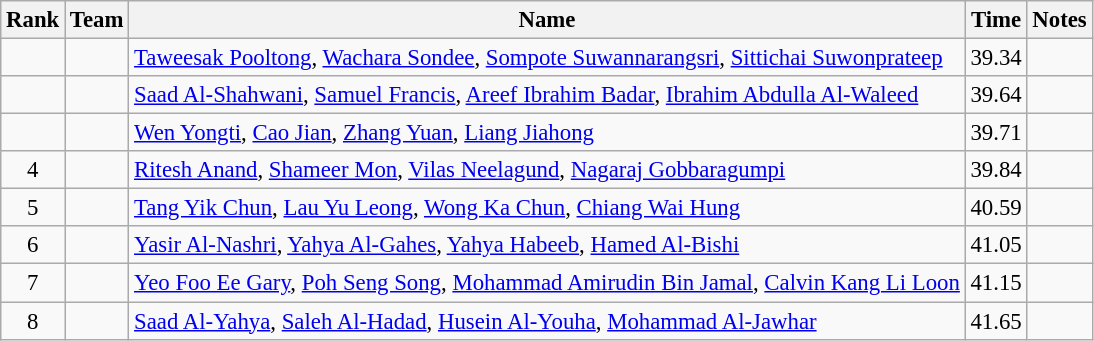<table class="wikitable sortable" style="text-align:center;font-size:95%">
<tr>
<th>Rank</th>
<th>Team</th>
<th>Name</th>
<th>Time</th>
<th>Notes</th>
</tr>
<tr>
<td></td>
<td align=left></td>
<td align=left><a href='#'>Taweesak Pooltong</a>, <a href='#'>Wachara Sondee</a>, <a href='#'>Sompote Suwannarangsri</a>, <a href='#'>Sittichai Suwonprateep</a></td>
<td>39.34</td>
<td></td>
</tr>
<tr>
<td></td>
<td align=left></td>
<td align=left><a href='#'>Saad Al-Shahwani</a>, <a href='#'>Samuel Francis</a>, <a href='#'>Areef Ibrahim Badar</a>, <a href='#'>Ibrahim Abdulla Al-Waleed</a></td>
<td>39.64</td>
<td></td>
</tr>
<tr>
<td></td>
<td align=left></td>
<td align=left><a href='#'>Wen Yongti</a>, <a href='#'>Cao Jian</a>, <a href='#'>Zhang Yuan</a>, <a href='#'>Liang Jiahong</a></td>
<td>39.71</td>
<td></td>
</tr>
<tr>
<td>4</td>
<td align=left></td>
<td align=left><a href='#'>Ritesh Anand</a>, <a href='#'>Shameer Mon</a>, <a href='#'>Vilas Neelagund</a>, <a href='#'>Nagaraj Gobbaragumpi</a></td>
<td>39.84</td>
<td></td>
</tr>
<tr>
<td>5</td>
<td align=left></td>
<td align=left><a href='#'>Tang Yik Chun</a>, <a href='#'>Lau Yu Leong</a>, <a href='#'>Wong Ka Chun</a>, <a href='#'>Chiang Wai Hung</a></td>
<td>40.59</td>
<td></td>
</tr>
<tr>
<td>6</td>
<td align=left></td>
<td align=left><a href='#'>Yasir Al-Nashri</a>, <a href='#'>Yahya Al-Gahes</a>, <a href='#'>Yahya Habeeb</a>, <a href='#'>Hamed Al-Bishi</a></td>
<td>41.05</td>
<td></td>
</tr>
<tr>
<td>7</td>
<td align=left></td>
<td align=left><a href='#'>Yeo Foo Ee Gary</a>, <a href='#'>Poh Seng Song</a>, <a href='#'>Mohammad Amirudin Bin Jamal</a>, <a href='#'>Calvin Kang Li Loon</a></td>
<td>41.15</td>
<td></td>
</tr>
<tr>
<td>8</td>
<td align=left></td>
<td align=left><a href='#'>Saad Al-Yahya</a>, <a href='#'>Saleh Al-Hadad</a>, <a href='#'>Husein Al-Youha</a>, <a href='#'>Mohammad Al-Jawhar</a></td>
<td>41.65</td>
<td></td>
</tr>
</table>
